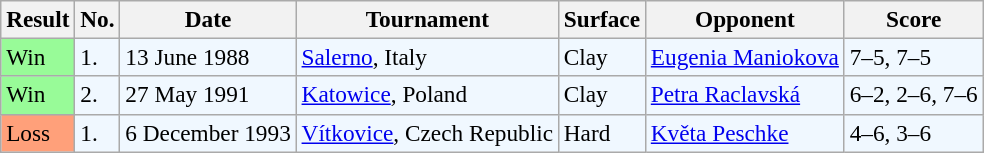<table class="sortable wikitable" style=font-size:97%>
<tr>
<th>Result</th>
<th>No.</th>
<th>Date</th>
<th>Tournament</th>
<th>Surface</th>
<th>Opponent</th>
<th>Score</th>
</tr>
<tr bgcolor=f0f8ff>
<td style="background:#98fb98;">Win</td>
<td>1.</td>
<td>13 June 1988</td>
<td><a href='#'>Salerno</a>, Italy</td>
<td>Clay</td>
<td> <a href='#'>Eugenia Maniokova</a></td>
<td>7–5, 7–5</td>
</tr>
<tr bgcolor=f0f8ff>
<td style="background:#98fb98;">Win</td>
<td>2.</td>
<td>27 May 1991</td>
<td><a href='#'>Katowice</a>, Poland</td>
<td>Clay</td>
<td> <a href='#'>Petra Raclavská</a></td>
<td>6–2, 2–6, 7–6</td>
</tr>
<tr bgcolor=f0f8ff>
<td style="background:#ffa07a;">Loss</td>
<td>1.</td>
<td>6 December 1993</td>
<td><a href='#'>Vítkovice</a>, Czech Republic</td>
<td>Hard</td>
<td> <a href='#'>Květa Peschke</a></td>
<td>4–6, 3–6</td>
</tr>
</table>
